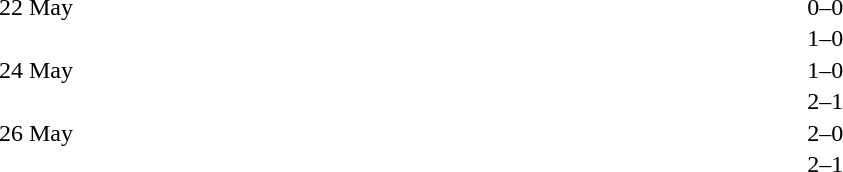<table cellspacing=1 width=70%>
<tr>
<th width=25%></th>
<th width=30%></th>
<th width=15%></th>
<th width=30%></th>
</tr>
<tr>
<td>22 May</td>
<td align=right></td>
<td align=center>0–0</td>
<td></td>
</tr>
<tr>
<td></td>
<td align=right></td>
<td align=center>1–0</td>
<td></td>
</tr>
<tr>
<td>24 May</td>
<td align=right></td>
<td align=center>1–0</td>
<td></td>
</tr>
<tr>
<td></td>
<td align=right></td>
<td align=center>2–1</td>
<td></td>
</tr>
<tr>
<td>26 May</td>
<td align=right></td>
<td align=center>2–0</td>
<td></td>
</tr>
<tr>
<td></td>
<td align=right></td>
<td align=center>2–1</td>
<td></td>
</tr>
</table>
